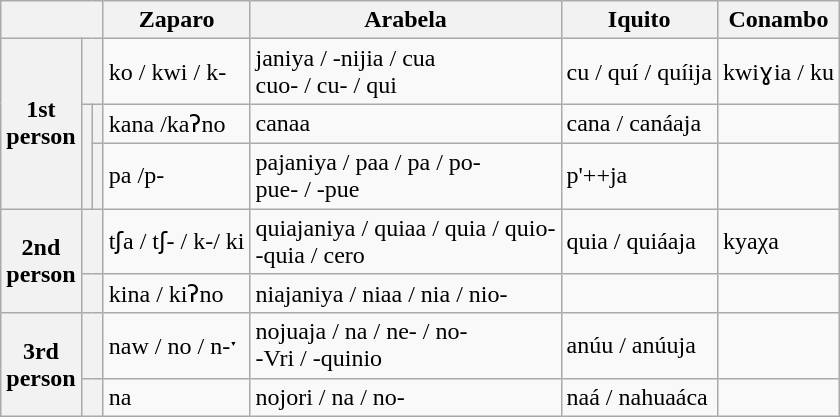<table class="wikitable">
<tr>
<th colspan="3"></th>
<th>Zaparo</th>
<th>Arabela</th>
<th>Iquito</th>
<th>Conambo</th>
</tr>
<tr>
<th rowspan="3">1st<br>person</th>
<th colspan="2"></th>
<td>ko / kwi / k-</td>
<td>janiya / -nijia / cua<br>cuo- / cu- / qui</td>
<td>cu / quí / quíija</td>
<td>kwiɣia / ku</td>
</tr>
<tr>
<th rowspan="2"></th>
<th></th>
<td>kana /kaʔno</td>
<td>canaa</td>
<td>cana / canáaja</td>
<td></td>
</tr>
<tr>
<th></th>
<td>pa /p-</td>
<td>pajaniya / paa / pa / po-<br>pue- / -pue</td>
<td>p'++ja</td>
<td></td>
</tr>
<tr>
<th rowspan="2">2nd<br>person</th>
<th colspan="2"></th>
<td>tʃa / tʃ- / k-/ ki</td>
<td>quiajaniya / quiaa / quia / quio-<br>-quia / cero</td>
<td>quia / quiáaja</td>
<td>kyaχa</td>
</tr>
<tr>
<th colspan="2"></th>
<td>kina / kiʔno</td>
<td>niajaniya / niaa / nia / nio-</td>
<td></td>
<td></td>
</tr>
<tr>
<th rowspan="2">3rd<br>person</th>
<th colspan="2"></th>
<td>naw / no / n-ˑ</td>
<td>nojuaja / na / ne- / no-<br>-Vri / -quinio</td>
<td>anúu / anúuja</td>
<td></td>
</tr>
<tr>
<th colspan="2"></th>
<td>na</td>
<td>nojori / na / no-</td>
<td>naá / nahuaáca</td>
<td></td>
</tr>
</table>
